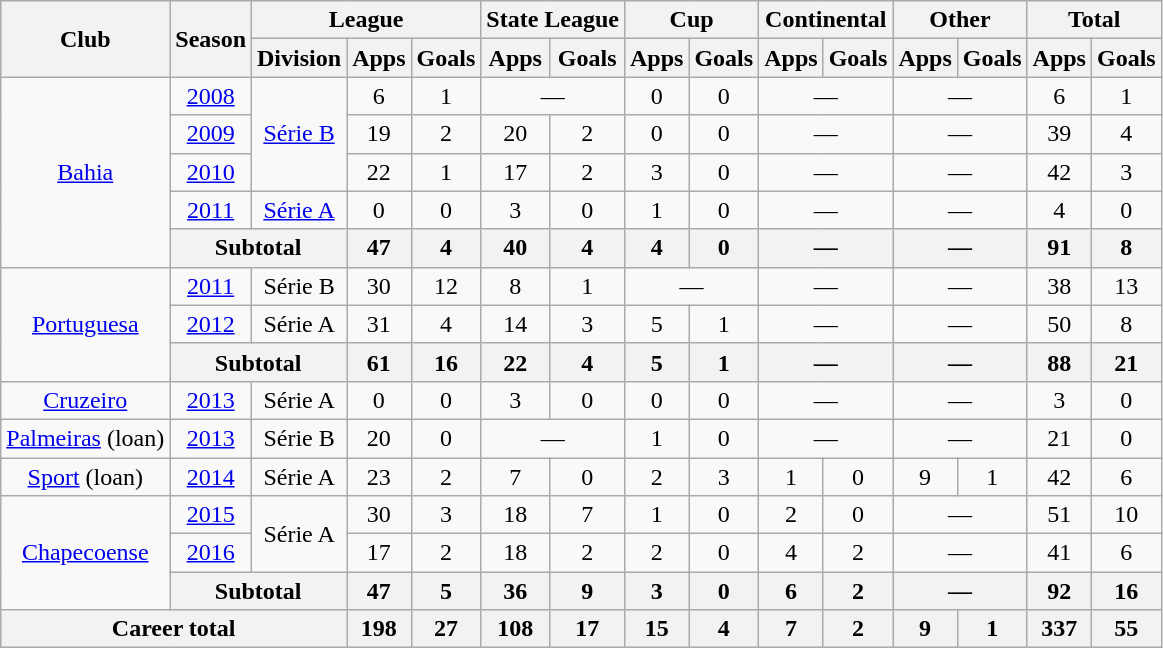<table class="wikitable" style="text-align: center;">
<tr>
<th rowspan="2">Club</th>
<th rowspan="2">Season</th>
<th colspan="3">League</th>
<th colspan="2">State League</th>
<th colspan="2">Cup</th>
<th colspan="2">Continental</th>
<th colspan="2">Other</th>
<th colspan="2">Total</th>
</tr>
<tr>
<th>Division</th>
<th>Apps</th>
<th>Goals</th>
<th>Apps</th>
<th>Goals</th>
<th>Apps</th>
<th>Goals</th>
<th>Apps</th>
<th>Goals</th>
<th>Apps</th>
<th>Goals</th>
<th>Apps</th>
<th>Goals</th>
</tr>
<tr>
<td rowspan="5" valign="center"><a href='#'>Bahia</a></td>
<td><a href='#'>2008</a></td>
<td rowspan="3"><a href='#'>Série B</a></td>
<td>6</td>
<td>1</td>
<td colspan="2">—</td>
<td>0</td>
<td>0</td>
<td colspan="2">—</td>
<td colspan="2">—</td>
<td>6</td>
<td>1</td>
</tr>
<tr>
<td><a href='#'>2009</a></td>
<td>19</td>
<td>2</td>
<td>20</td>
<td>2</td>
<td>0</td>
<td>0</td>
<td colspan="2">—</td>
<td colspan="2">—</td>
<td>39</td>
<td>4</td>
</tr>
<tr>
<td><a href='#'>2010</a></td>
<td>22</td>
<td>1</td>
<td>17</td>
<td>2</td>
<td>3</td>
<td>0</td>
<td colspan="2">—</td>
<td colspan="2">—</td>
<td>42</td>
<td>3</td>
</tr>
<tr>
<td><a href='#'>2011</a></td>
<td><a href='#'>Série A</a></td>
<td>0</td>
<td>0</td>
<td>3</td>
<td>0</td>
<td>1</td>
<td>0</td>
<td colspan="2">—</td>
<td colspan="2">—</td>
<td>4</td>
<td>0</td>
</tr>
<tr>
<th colspan="2">Subtotal</th>
<th>47</th>
<th>4</th>
<th>40</th>
<th>4</th>
<th>4</th>
<th>0</th>
<th colspan="2">—</th>
<th colspan="2">—</th>
<th>91</th>
<th>8</th>
</tr>
<tr>
<td rowspan="3" valign="center"><a href='#'>Portuguesa</a></td>
<td><a href='#'>2011</a></td>
<td>Série B</td>
<td>30</td>
<td>12</td>
<td>8</td>
<td>1</td>
<td colspan="2">—</td>
<td colspan="2">—</td>
<td colspan="2">—</td>
<td>38</td>
<td>13</td>
</tr>
<tr>
<td><a href='#'>2012</a></td>
<td>Série A</td>
<td>31</td>
<td>4</td>
<td>14</td>
<td>3</td>
<td>5</td>
<td>1</td>
<td colspan="2">—</td>
<td colspan="2">—</td>
<td>50</td>
<td>8</td>
</tr>
<tr>
<th colspan="2">Subtotal</th>
<th>61</th>
<th>16</th>
<th>22</th>
<th>4</th>
<th>5</th>
<th>1</th>
<th colspan="2">—</th>
<th colspan="2">—</th>
<th>88</th>
<th>21</th>
</tr>
<tr>
<td valign="center"><a href='#'>Cruzeiro</a></td>
<td><a href='#'>2013</a></td>
<td>Série A</td>
<td>0</td>
<td>0</td>
<td>3</td>
<td>0</td>
<td>0</td>
<td>0</td>
<td colspan="2">—</td>
<td colspan="2">—</td>
<td>3</td>
<td>0</td>
</tr>
<tr>
<td valign="center"><a href='#'>Palmeiras</a> (loan)</td>
<td><a href='#'>2013</a></td>
<td>Série B</td>
<td>20</td>
<td>0</td>
<td colspan="2">—</td>
<td>1</td>
<td>0</td>
<td colspan="2">—</td>
<td colspan="2">—</td>
<td>21</td>
<td>0</td>
</tr>
<tr>
<td valign="center"><a href='#'>Sport</a> (loan)</td>
<td><a href='#'>2014</a></td>
<td>Série A</td>
<td>23</td>
<td>2</td>
<td>7</td>
<td>0</td>
<td>2</td>
<td>3</td>
<td>1</td>
<td>0</td>
<td>9</td>
<td>1</td>
<td>42</td>
<td>6</td>
</tr>
<tr>
<td rowspan="3" valign="center"><a href='#'>Chapecoense</a></td>
<td><a href='#'>2015</a></td>
<td rowspan="2">Série A</td>
<td>30</td>
<td>3</td>
<td>18</td>
<td>7</td>
<td>1</td>
<td>0</td>
<td>2</td>
<td>0</td>
<td colspan="2">—</td>
<td>51</td>
<td>10</td>
</tr>
<tr>
<td><a href='#'>2016</a></td>
<td>17</td>
<td>2</td>
<td>18</td>
<td>2</td>
<td>2</td>
<td>0</td>
<td>4</td>
<td>2</td>
<td colspan="2">—</td>
<td>41</td>
<td>6</td>
</tr>
<tr>
<th colspan="2">Subtotal</th>
<th>47</th>
<th>5</th>
<th>36</th>
<th>9</th>
<th>3</th>
<th>0</th>
<th>6</th>
<th>2</th>
<th colspan="2">—</th>
<th>92</th>
<th>16</th>
</tr>
<tr>
<th colspan="3"><strong>Career total</strong></th>
<th>198</th>
<th>27</th>
<th>108</th>
<th>17</th>
<th>15</th>
<th>4</th>
<th>7</th>
<th>2</th>
<th>9</th>
<th>1</th>
<th>337</th>
<th>55</th>
</tr>
</table>
